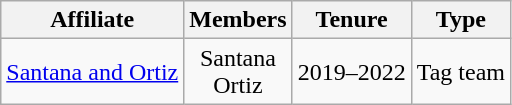<table class="wikitable sortable" style="text-align:center;">
<tr>
<th>Affiliate</th>
<th>Members</th>
<th>Tenure</th>
<th>Type</th>
</tr>
<tr>
<td><a href='#'>Santana and Ortiz</a></td>
<td>Santana<br>Ortiz</td>
<td>2019–2022</td>
<td>Tag team</td>
</tr>
</table>
